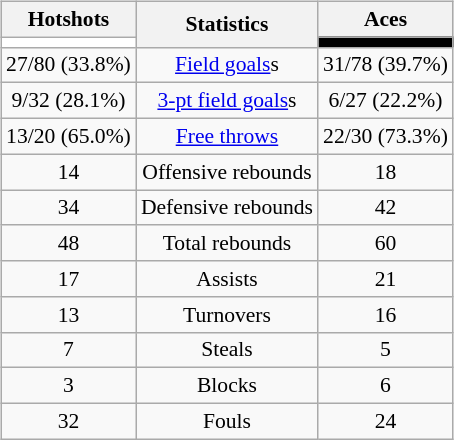<table style="width:100%;">
<tr>
<td valign=top align=right width=33%><br>


















</td>
<td style="vertical-align:top; align:center; width:33%;"><br><br>
<table class="wikitable" style="font-size:90%; text-align:center; margin:auto;" align=center>
<tr>
<th>Hotshots</th>
<th rowspan=2>Statistics</th>
<th>Aces</th>
</tr>
<tr>
<td style="background:white;"></td>
<td style="background:black;"></td>
</tr>
<tr>
<td>27/80 (33.8%)</td>
<td><a href='#'>Field goals</a>s</td>
<td>31/78 (39.7%)</td>
</tr>
<tr>
<td>9/32 (28.1%)</td>
<td><a href='#'>3-pt field goals</a>s</td>
<td>6/27 (22.2%)</td>
</tr>
<tr>
<td>13/20 (65.0%)</td>
<td><a href='#'>Free throws</a></td>
<td>22/30 (73.3%)</td>
</tr>
<tr>
<td>14</td>
<td>Offensive rebounds</td>
<td>18</td>
</tr>
<tr>
<td>34</td>
<td>Defensive rebounds</td>
<td>42</td>
</tr>
<tr>
<td>48</td>
<td>Total rebounds</td>
<td>60</td>
</tr>
<tr>
<td>17</td>
<td>Assists</td>
<td>21</td>
</tr>
<tr>
<td>13</td>
<td>Turnovers</td>
<td>16</td>
</tr>
<tr>
<td>7</td>
<td>Steals</td>
<td>5</td>
</tr>
<tr>
<td>3</td>
<td>Blocks</td>
<td>6</td>
</tr>
<tr>
<td>32</td>
<td>Fouls</td>
<td>24</td>
</tr>
</table>
</td>
<td style="vertical-align:top; align:left; width:33%;"><br>

















</td>
</tr>
</table>
